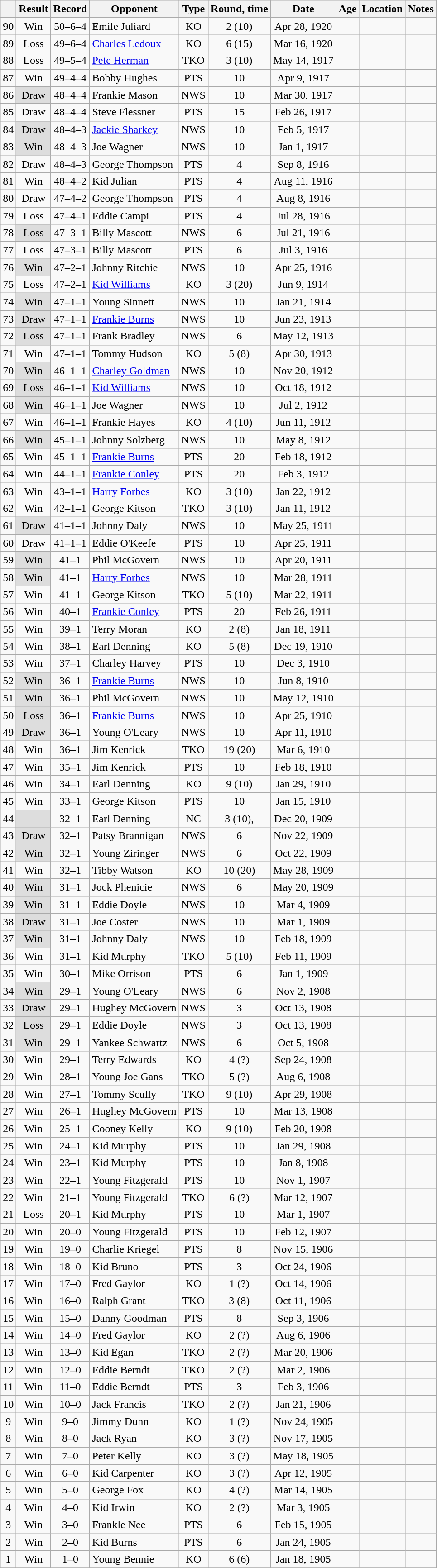<table class="wikitable mw-collapsible mw-collapsed" style="text-align:center">
<tr>
<th></th>
<th>Result</th>
<th>Record</th>
<th>Opponent</th>
<th>Type</th>
<th>Round, time</th>
<th>Date</th>
<th>Age</th>
<th>Location</th>
<th>Notes</th>
</tr>
<tr>
<td>90</td>
<td>Win</td>
<td>50–6–4 </td>
<td align=left>Emile Juliard</td>
<td>KO</td>
<td>2 (10)</td>
<td>Apr 28, 1920</td>
<td style="text-align:left;"></td>
<td style="text-align:left;"></td>
<td></td>
</tr>
<tr>
<td>89</td>
<td>Loss</td>
<td>49–6–4 </td>
<td align=left><a href='#'>Charles Ledoux</a></td>
<td>KO</td>
<td>6 (15)</td>
<td>Mar 16, 1920</td>
<td style="text-align:left;"></td>
<td style="text-align:left;"></td>
<td></td>
</tr>
<tr>
<td>88</td>
<td>Loss</td>
<td>49–5–4 </td>
<td align=left><a href='#'>Pete Herman</a></td>
<td>TKO</td>
<td>3 (10)</td>
<td>May 14, 1917</td>
<td style="text-align:left;"></td>
<td style="text-align:left;"></td>
<td></td>
</tr>
<tr>
<td>87</td>
<td>Win</td>
<td>49–4–4 </td>
<td align=left>Bobby Hughes</td>
<td>PTS</td>
<td>10</td>
<td>Apr 9, 1917</td>
<td style="text-align:left;"></td>
<td style="text-align:left;"></td>
<td></td>
</tr>
<tr>
<td>86</td>
<td style="background:#DDD">Draw</td>
<td>48–4–4 </td>
<td align=left>Frankie Mason</td>
<td>NWS</td>
<td>10</td>
<td>Mar 30, 1917</td>
<td style="text-align:left;"></td>
<td style="text-align:left;"></td>
<td></td>
</tr>
<tr>
<td>85</td>
<td>Draw</td>
<td>48–4–4 </td>
<td align=left>Steve Flessner</td>
<td>PTS</td>
<td>15</td>
<td>Feb 26, 1917</td>
<td style="text-align:left;"></td>
<td style="text-align:left;"></td>
<td></td>
</tr>
<tr>
<td>84</td>
<td style="background:#DDD">Draw</td>
<td>48–4–3 </td>
<td align=left><a href='#'>Jackie Sharkey</a></td>
<td>NWS</td>
<td>10</td>
<td>Feb 5, 1917</td>
<td style="text-align:left;"></td>
<td style="text-align:left;"></td>
<td></td>
</tr>
<tr>
<td>83</td>
<td style="background:#DDD">Win</td>
<td>48–4–3 </td>
<td align=left>Joe Wagner</td>
<td>NWS</td>
<td>10</td>
<td>Jan 1, 1917</td>
<td style="text-align:left;"></td>
<td style="text-align:left;"></td>
<td></td>
</tr>
<tr>
<td>82</td>
<td>Draw</td>
<td>48–4–3 </td>
<td align=left>George Thompson</td>
<td>PTS</td>
<td>4</td>
<td>Sep 8, 1916</td>
<td style="text-align:left;"></td>
<td style="text-align:left;"></td>
<td></td>
</tr>
<tr>
<td>81</td>
<td>Win</td>
<td>48–4–2 </td>
<td align=left>Kid Julian</td>
<td>PTS</td>
<td>4</td>
<td>Aug 11, 1916</td>
<td style="text-align:left;"></td>
<td style="text-align:left;"></td>
<td></td>
</tr>
<tr>
<td>80</td>
<td>Draw</td>
<td>47–4–2 </td>
<td align=left>George Thompson</td>
<td>PTS</td>
<td>4</td>
<td>Aug 8, 1916</td>
<td style="text-align:left;"></td>
<td style="text-align:left;"></td>
<td></td>
</tr>
<tr>
<td>79</td>
<td>Loss</td>
<td>47–4–1 </td>
<td align=left>Eddie Campi</td>
<td>PTS</td>
<td>4</td>
<td>Jul 28, 1916</td>
<td style="text-align:left;"></td>
<td style="text-align:left;"></td>
<td></td>
</tr>
<tr>
<td>78</td>
<td style="background:#DDD">Loss</td>
<td>47–3–1 </td>
<td align=left>Billy Mascott</td>
<td>NWS</td>
<td>6</td>
<td>Jul 21, 1916</td>
<td style="text-align:left;"></td>
<td style="text-align:left;"></td>
<td></td>
</tr>
<tr>
<td>77</td>
<td>Loss</td>
<td>47–3–1 </td>
<td align=left>Billy Mascott</td>
<td>PTS</td>
<td>6</td>
<td>Jul 3, 1916</td>
<td style="text-align:left;"></td>
<td style="text-align:left;"></td>
<td></td>
</tr>
<tr>
<td>76</td>
<td style="background:#DDD">Win</td>
<td>47–2–1 </td>
<td align=left>Johnny Ritchie</td>
<td>NWS</td>
<td>10</td>
<td>Apr 25, 1916</td>
<td style="text-align:left;"></td>
<td style="text-align:left;"></td>
<td></td>
</tr>
<tr>
<td>75</td>
<td>Loss</td>
<td>47–2–1 </td>
<td align=left><a href='#'>Kid Williams</a></td>
<td>KO</td>
<td>3 (20)</td>
<td>Jun 9, 1914</td>
<td style="text-align:left;"></td>
<td style="text-align:left;"></td>
<td style="text-align:left;"></td>
</tr>
<tr>
<td>74</td>
<td style="background:#DDD">Win</td>
<td>47–1–1 </td>
<td align=left>Young Sinnett</td>
<td>NWS</td>
<td>10</td>
<td>Jan 21, 1914</td>
<td style="text-align:left;"></td>
<td style="text-align:left;"></td>
<td style="text-align:left;"></td>
</tr>
<tr>
<td>73</td>
<td style="background:#DDD">Draw</td>
<td>47–1–1 </td>
<td align=left><a href='#'>Frankie Burns</a></td>
<td>NWS</td>
<td>10</td>
<td>Jun 23, 1913</td>
<td style="text-align:left;"></td>
<td style="text-align:left;"></td>
<td style="text-align:left;"></td>
</tr>
<tr>
<td>72</td>
<td style="background:#DDD">Loss</td>
<td>47–1–1 </td>
<td align=left>Frank Bradley</td>
<td>NWS</td>
<td>6</td>
<td>May 12, 1913</td>
<td style="text-align:left;"></td>
<td style="text-align:left;"></td>
<td style="text-align:left;"></td>
</tr>
<tr>
<td>71</td>
<td>Win</td>
<td>47–1–1 </td>
<td align=left>Tommy Hudson</td>
<td>KO</td>
<td>5 (8)</td>
<td>Apr 30, 1913</td>
<td style="text-align:left;"></td>
<td style="text-align:left;"></td>
<td></td>
</tr>
<tr>
<td>70</td>
<td style="background:#DDD">Win</td>
<td>46–1–1 </td>
<td align=left><a href='#'>Charley Goldman</a></td>
<td>NWS</td>
<td>10</td>
<td>Nov 20, 1912</td>
<td style="text-align:left;"></td>
<td style="text-align:left;"></td>
<td style="text-align:left;"></td>
</tr>
<tr>
<td>69</td>
<td style="background:#DDD">Loss</td>
<td>46–1–1 </td>
<td align=left><a href='#'>Kid Williams</a></td>
<td>NWS</td>
<td>10</td>
<td>Oct 18, 1912</td>
<td style="text-align:left;"></td>
<td style="text-align:left;"></td>
<td style="text-align:left;"></td>
</tr>
<tr>
<td>68</td>
<td style="background:#DDD">Win</td>
<td>46–1–1 </td>
<td align=left>Joe Wagner</td>
<td>NWS</td>
<td>10</td>
<td>Jul 2, 1912</td>
<td style="text-align:left;"></td>
<td style="text-align:left;"></td>
<td style="text-align:left;"></td>
</tr>
<tr>
<td>67</td>
<td>Win</td>
<td>46–1–1 </td>
<td align=left>Frankie Hayes</td>
<td>KO</td>
<td>4 (10)</td>
<td>Jun 11, 1912</td>
<td style="text-align:left;"></td>
<td style="text-align:left;"></td>
<td></td>
</tr>
<tr>
<td>66</td>
<td style="background:#DDD">Win</td>
<td>45–1–1 </td>
<td align=left>Johnny Solzberg</td>
<td>NWS</td>
<td>10</td>
<td>May 8, 1912</td>
<td style="text-align:left;"></td>
<td style="text-align:left;"></td>
<td style="text-align:left;"></td>
</tr>
<tr>
<td>65</td>
<td>Win</td>
<td>45–1–1 </td>
<td align=left><a href='#'>Frankie Burns</a></td>
<td>PTS</td>
<td>20</td>
<td>Feb 18, 1912</td>
<td style="text-align:left;"></td>
<td style="text-align:left;"></td>
<td style="text-align:left;"></td>
</tr>
<tr>
<td>64</td>
<td>Win</td>
<td>44–1–1 </td>
<td align=left><a href='#'>Frankie Conley</a></td>
<td>PTS</td>
<td>20</td>
<td>Feb 3, 1912</td>
<td style="text-align:left;"></td>
<td style="text-align:left;"></td>
<td style="text-align:left;"></td>
</tr>
<tr>
<td>63</td>
<td>Win</td>
<td>43–1–1 </td>
<td align=left><a href='#'>Harry Forbes</a></td>
<td>KO</td>
<td>3 (10)</td>
<td>Jan 22, 1912</td>
<td style="text-align:left;"></td>
<td style="text-align:left;"></td>
<td></td>
</tr>
<tr>
<td>62</td>
<td>Win</td>
<td>42–1–1 </td>
<td align=left>George Kitson</td>
<td>TKO</td>
<td>3 (10)</td>
<td>Jan 11, 1912</td>
<td style="text-align:left;"></td>
<td style="text-align:left;"></td>
<td style="text-align:left;"></td>
</tr>
<tr>
<td>61</td>
<td style="background:#DDD">Draw</td>
<td>41–1–1 </td>
<td align=left>Johnny Daly</td>
<td>NWS</td>
<td>10</td>
<td>May 25, 1911</td>
<td style="text-align:left;"></td>
<td style="text-align:left;"></td>
<td style="text-align:left;"></td>
</tr>
<tr>
<td>60</td>
<td>Draw</td>
<td>41–1–1 </td>
<td align=left>Eddie O'Keefe</td>
<td>PTS</td>
<td>10</td>
<td>Apr 25, 1911</td>
<td style="text-align:left;"></td>
<td style="text-align:left;"></td>
<td style="text-align:left;"></td>
</tr>
<tr>
<td>59</td>
<td style="background:#DDD">Win</td>
<td>41–1 </td>
<td align=left>Phil McGovern</td>
<td>NWS</td>
<td>10</td>
<td>Apr 20, 1911</td>
<td style="text-align:left;"></td>
<td style="text-align:left;"></td>
<td style="text-align:left;"></td>
</tr>
<tr>
<td>58</td>
<td style="background:#DDD">Win</td>
<td>41–1 </td>
<td align=left><a href='#'>Harry Forbes</a></td>
<td>NWS</td>
<td>10</td>
<td>Mar 28, 1911</td>
<td style="text-align:left;"></td>
<td style="text-align:left;"></td>
<td style="text-align:left;"></td>
</tr>
<tr>
<td>57</td>
<td>Win</td>
<td>41–1 </td>
<td align=left>George Kitson</td>
<td>TKO</td>
<td>5 (10)</td>
<td>Mar 22, 1911</td>
<td style="text-align:left;"></td>
<td style="text-align:left;"></td>
<td></td>
</tr>
<tr>
<td>56</td>
<td>Win</td>
<td>40–1 </td>
<td align=left><a href='#'>Frankie Conley</a></td>
<td>PTS</td>
<td>20</td>
<td>Feb 26, 1911</td>
<td style="text-align:left;"></td>
<td style="text-align:left;"></td>
<td style="text-align:left;"></td>
</tr>
<tr>
<td>55</td>
<td>Win</td>
<td>39–1 </td>
<td align=left>Terry Moran</td>
<td>KO</td>
<td>2 (8)</td>
<td>Jan 18, 1911</td>
<td style="text-align:left;"></td>
<td style="text-align:left;"></td>
<td></td>
</tr>
<tr>
<td>54</td>
<td>Win</td>
<td>38–1 </td>
<td align=left>Earl Denning</td>
<td>KO</td>
<td>5 (8)</td>
<td>Dec 19, 1910</td>
<td style="text-align:left;"></td>
<td style="text-align:left;"></td>
<td style="text-align:left;"></td>
</tr>
<tr>
<td>53</td>
<td>Win</td>
<td>37–1 </td>
<td align=left>Charley Harvey</td>
<td>PTS</td>
<td>10</td>
<td>Dec 3, 1910</td>
<td style="text-align:left;"></td>
<td style="text-align:left;"></td>
<td style="text-align:left;"></td>
</tr>
<tr>
<td>52</td>
<td style="background:#DDD">Win</td>
<td>36–1 </td>
<td align=left><a href='#'>Frankie Burns</a></td>
<td>NWS</td>
<td>10</td>
<td>Jun 8, 1910</td>
<td style="text-align:left;"></td>
<td style="text-align:left;"></td>
<td style="text-align:left;"></td>
</tr>
<tr>
<td>51</td>
<td style="background:#DDD">Win</td>
<td>36–1 </td>
<td align=left>Phil McGovern</td>
<td>NWS</td>
<td>10</td>
<td>May 12, 1910</td>
<td style="text-align:left;"></td>
<td style="text-align:left;"></td>
<td style="text-align:left;"></td>
</tr>
<tr>
<td>50</td>
<td style="background:#DDD">Loss</td>
<td>36–1 </td>
<td align=left><a href='#'>Frankie Burns</a></td>
<td>NWS</td>
<td>10</td>
<td>Apr 25, 1910</td>
<td style="text-align:left;"></td>
<td style="text-align:left;"></td>
<td></td>
</tr>
<tr>
<td>49</td>
<td style="background:#DDD">Draw</td>
<td>36–1 </td>
<td align=left>Young O'Leary</td>
<td>NWS</td>
<td>10</td>
<td>Apr 11, 1910</td>
<td style="text-align:left;"></td>
<td style="text-align:left;"></td>
<td style="text-align:left;"></td>
</tr>
<tr>
<td>48</td>
<td>Win</td>
<td>36–1 </td>
<td align=left>Jim Kenrick</td>
<td>TKO</td>
<td>19 (20)</td>
<td>Mar 6, 1910</td>
<td style="text-align:left;"></td>
<td style="text-align:left;"></td>
<td style="text-align:left;"></td>
</tr>
<tr>
<td>47</td>
<td>Win</td>
<td>35–1 </td>
<td align=left>Jim Kenrick</td>
<td>PTS</td>
<td>10</td>
<td>Feb 18, 1910</td>
<td style="text-align:left;"></td>
<td style="text-align:left;"></td>
<td style="text-align:left;"></td>
</tr>
<tr>
<td>46</td>
<td>Win</td>
<td>34–1 </td>
<td align=left>Earl Denning</td>
<td>KO</td>
<td>9 (10)</td>
<td>Jan 29, 1910</td>
<td style="text-align:left;"></td>
<td style="text-align:left;"></td>
<td style="text-align:left;"></td>
</tr>
<tr>
<td>45</td>
<td>Win</td>
<td>33–1 </td>
<td align=left>George Kitson</td>
<td>PTS</td>
<td>10</td>
<td>Jan 15, 1910</td>
<td style="text-align:left;"></td>
<td style="text-align:left;"></td>
<td></td>
</tr>
<tr>
<td>44</td>
<td style="background:#DDD"></td>
<td>32–1 </td>
<td align=left>Earl Denning</td>
<td>NC</td>
<td>3 (10), </td>
<td>Dec 20, 1909</td>
<td style="text-align:left;"></td>
<td style="text-align:left;"></td>
<td style="text-align:left;"></td>
</tr>
<tr>
<td>43</td>
<td style="background:#DDD">Draw</td>
<td>32–1 </td>
<td align=left>Patsy Brannigan</td>
<td>NWS</td>
<td>6</td>
<td>Nov 22, 1909</td>
<td style="text-align:left;"></td>
<td style="text-align:left;"></td>
<td></td>
</tr>
<tr>
<td>42</td>
<td style="background:#DDD">Win</td>
<td>32–1 </td>
<td align=left>Young Ziringer</td>
<td>NWS</td>
<td>6</td>
<td>Oct 22, 1909</td>
<td style="text-align:left;"></td>
<td style="text-align:left;"></td>
<td></td>
</tr>
<tr>
<td>41</td>
<td>Win</td>
<td>32–1 </td>
<td align=left>Tibby Watson</td>
<td>KO</td>
<td>10 (20)</td>
<td>May 28, 1909</td>
<td style="text-align:left;"></td>
<td style="text-align:left;"></td>
<td style="text-align:left;"></td>
</tr>
<tr>
<td>40</td>
<td style="background:#DDD">Win</td>
<td>31–1 </td>
<td align=left>Jock Phenicie</td>
<td>NWS</td>
<td>6</td>
<td>May 20, 1909</td>
<td style="text-align:left;"></td>
<td style="text-align:left;"></td>
<td></td>
</tr>
<tr>
<td>39</td>
<td style="background:#DDD">Win</td>
<td>31–1 </td>
<td align=left>Eddie Doyle</td>
<td>NWS</td>
<td>10</td>
<td>Mar 4, 1909</td>
<td style="text-align:left;"></td>
<td style="text-align:left;"></td>
<td></td>
</tr>
<tr>
<td>38</td>
<td style="background:#DDD">Draw</td>
<td>31–1 </td>
<td align=left>Joe Coster</td>
<td>NWS</td>
<td>10</td>
<td>Mar 1, 1909</td>
<td style="text-align:left;"></td>
<td style="text-align:left;"></td>
<td></td>
</tr>
<tr>
<td>37</td>
<td style="background:#DDD">Win</td>
<td>31–1 </td>
<td align=left>Johnny Daly</td>
<td>NWS</td>
<td>10</td>
<td>Feb 18, 1909</td>
<td style="text-align:left;"></td>
<td style="text-align:left;"></td>
<td></td>
</tr>
<tr>
<td>36</td>
<td>Win</td>
<td>31–1 </td>
<td align=left>Kid Murphy</td>
<td>TKO</td>
<td>5 (10)</td>
<td>Feb 11, 1909</td>
<td style="text-align:left;"></td>
<td style="text-align:left;"></td>
<td></td>
</tr>
<tr>
<td>35</td>
<td>Win</td>
<td>30–1 </td>
<td align=left>Mike Orrison</td>
<td>PTS</td>
<td>6</td>
<td>Jan 1, 1909</td>
<td style="text-align:left;"></td>
<td style="text-align:left;"></td>
<td></td>
</tr>
<tr>
<td>34</td>
<td style="background:#DDD">Win</td>
<td>29–1 </td>
<td align=left>Young O'Leary</td>
<td>NWS</td>
<td>6</td>
<td>Nov 2, 1908</td>
<td style="text-align:left;"></td>
<td style="text-align:left;"></td>
<td></td>
</tr>
<tr>
<td>33</td>
<td style="background:#DDD">Draw</td>
<td>29–1 </td>
<td align=left>Hughey McGovern</td>
<td>NWS</td>
<td>3</td>
<td>Oct 13, 1908</td>
<td style="text-align:left;"></td>
<td style="text-align:left;"></td>
<td></td>
</tr>
<tr>
<td>32</td>
<td style="background:#DDD">Loss</td>
<td>29–1 </td>
<td align=left>Eddie Doyle</td>
<td>NWS</td>
<td>3</td>
<td>Oct 13, 1908</td>
<td style="text-align:left;"></td>
<td style="text-align:left;"></td>
<td></td>
</tr>
<tr>
<td>31</td>
<td style="background:#DDD">Win</td>
<td>29–1 </td>
<td align=left>Yankee Schwartz</td>
<td>NWS</td>
<td>6</td>
<td>Oct 5, 1908</td>
<td style="text-align:left;"></td>
<td style="text-align:left;"></td>
<td></td>
</tr>
<tr>
<td>30</td>
<td>Win</td>
<td>29–1</td>
<td align=left>Terry Edwards</td>
<td>KO</td>
<td>4 (?)</td>
<td>Sep 24, 1908</td>
<td style="text-align:left;"></td>
<td style="text-align:left;"></td>
<td></td>
</tr>
<tr>
<td>29</td>
<td>Win</td>
<td>28–1</td>
<td align=left>Young Joe Gans</td>
<td>TKO</td>
<td>5 (?)</td>
<td>Aug 6, 1908</td>
<td style="text-align:left;"></td>
<td style="text-align:left;"></td>
<td></td>
</tr>
<tr>
<td>28</td>
<td>Win</td>
<td>27–1</td>
<td align=left>Tommy Scully</td>
<td>TKO</td>
<td>9 (10)</td>
<td>Apr 29, 1908</td>
<td style="text-align:left;"></td>
<td style="text-align:left;"></td>
<td></td>
</tr>
<tr>
<td>27</td>
<td>Win</td>
<td>26–1</td>
<td align=left>Hughey McGovern</td>
<td>PTS</td>
<td>10</td>
<td>Mar 13, 1908</td>
<td style="text-align:left;"></td>
<td style="text-align:left;"></td>
<td style="text-align:left;"></td>
</tr>
<tr>
<td>26</td>
<td>Win</td>
<td>25–1</td>
<td align=left>Cooney Kelly</td>
<td>KO</td>
<td>9 (10)</td>
<td>Feb 20, 1908</td>
<td style="text-align:left;"></td>
<td style="text-align:left;"></td>
<td style="text-align:left;"></td>
</tr>
<tr>
<td>25</td>
<td>Win</td>
<td>24–1</td>
<td align=left>Kid Murphy</td>
<td>PTS</td>
<td>10</td>
<td>Jan 29, 1908</td>
<td style="text-align:left;"></td>
<td style="text-align:left;"></td>
<td style="text-align:left;"></td>
</tr>
<tr>
<td>24</td>
<td>Win</td>
<td>23–1</td>
<td align=left>Kid Murphy</td>
<td>PTS</td>
<td>10</td>
<td>Jan 8, 1908</td>
<td style="text-align:left;"></td>
<td style="text-align:left;"></td>
<td style="text-align:left;"></td>
</tr>
<tr>
<td>23</td>
<td>Win</td>
<td>22–1</td>
<td align=left>Young Fitzgerald</td>
<td>PTS</td>
<td>10</td>
<td>Nov 1, 1907</td>
<td style="text-align:left;"></td>
<td style="text-align:left;"></td>
<td></td>
</tr>
<tr>
<td>22</td>
<td>Win</td>
<td>21–1</td>
<td align=left>Young Fitzgerald</td>
<td>TKO</td>
<td>6 (?)</td>
<td>Mar 12, 1907</td>
<td style="text-align:left;"></td>
<td style="text-align:left;"></td>
<td></td>
</tr>
<tr>
<td>21</td>
<td>Loss</td>
<td>20–1</td>
<td align=left>Kid Murphy</td>
<td>PTS</td>
<td>10</td>
<td>Mar 1, 1907</td>
<td style="text-align:left;"></td>
<td style="text-align:left;"></td>
<td style="text-align:left;"></td>
</tr>
<tr>
<td>20</td>
<td>Win</td>
<td>20–0</td>
<td align=left>Young Fitzgerald</td>
<td>PTS</td>
<td>10</td>
<td>Feb 12, 1907</td>
<td style="text-align:left;"></td>
<td style="text-align:left;"></td>
<td></td>
</tr>
<tr>
<td>19</td>
<td>Win</td>
<td>19–0</td>
<td align=left>Charlie Kriegel</td>
<td>PTS</td>
<td>8</td>
<td>Nov 15, 1906</td>
<td style="text-align:left;"></td>
<td style="text-align:left;"></td>
<td></td>
</tr>
<tr>
<td>18</td>
<td>Win</td>
<td>18–0</td>
<td align=left>Kid Bruno</td>
<td>PTS</td>
<td>3</td>
<td>Oct 24, 1906</td>
<td style="text-align:left;"></td>
<td style="text-align:left;"></td>
<td></td>
</tr>
<tr>
<td>17</td>
<td>Win</td>
<td>17–0</td>
<td align=left>Fred Gaylor</td>
<td>KO</td>
<td>1 (?)</td>
<td>Oct 14, 1906</td>
<td style="text-align:left;"></td>
<td style="text-align:left;"></td>
<td></td>
</tr>
<tr>
<td>16</td>
<td>Win</td>
<td>16–0</td>
<td align=left>Ralph Grant</td>
<td>TKO</td>
<td>3 (8)</td>
<td>Oct 11, 1906</td>
<td style="text-align:left;"></td>
<td style="text-align:left;"></td>
<td></td>
</tr>
<tr>
<td>15</td>
<td>Win</td>
<td>15–0</td>
<td align=left>Danny Goodman</td>
<td>PTS</td>
<td>8</td>
<td>Sep 3, 1906</td>
<td style="text-align:left;"></td>
<td style="text-align:left;"></td>
<td></td>
</tr>
<tr>
<td>14</td>
<td>Win</td>
<td>14–0</td>
<td align=left>Fred Gaylor</td>
<td>KO</td>
<td>2 (?)</td>
<td>Aug 6, 1906</td>
<td style="text-align:left;"></td>
<td style="text-align:left;"></td>
<td></td>
</tr>
<tr>
<td>13</td>
<td>Win</td>
<td>13–0</td>
<td align=left>Kid Egan</td>
<td>TKO</td>
<td>2 (?)</td>
<td>Mar 20, 1906</td>
<td style="text-align:left;"></td>
<td style="text-align:left;"></td>
<td></td>
</tr>
<tr>
<td>12</td>
<td>Win</td>
<td>12–0</td>
<td align=left>Eddie Berndt</td>
<td>TKO</td>
<td>2 (?)</td>
<td>Mar 2, 1906</td>
<td style="text-align:left;"></td>
<td style="text-align:left;"></td>
<td></td>
</tr>
<tr>
<td>11</td>
<td>Win</td>
<td>11–0</td>
<td align=left>Eddie Berndt</td>
<td>PTS</td>
<td>3</td>
<td>Feb 3, 1906</td>
<td style="text-align:left;"></td>
<td style="text-align:left;"></td>
<td></td>
</tr>
<tr>
<td>10</td>
<td>Win</td>
<td>10–0</td>
<td align=left>Jack Francis</td>
<td>TKO</td>
<td>2 (?)</td>
<td>Jan 21, 1906</td>
<td style="text-align:left;"></td>
<td style="text-align:left;"></td>
<td></td>
</tr>
<tr>
<td>9</td>
<td>Win</td>
<td>9–0</td>
<td align=left>Jimmy Dunn</td>
<td>KO</td>
<td>1 (?)</td>
<td>Nov 24, 1905</td>
<td style="text-align:left;"></td>
<td style="text-align:left;"></td>
<td></td>
</tr>
<tr>
<td>8</td>
<td>Win</td>
<td>8–0</td>
<td align=left>Jack Ryan</td>
<td>KO</td>
<td>3 (?)</td>
<td>Nov 17, 1905</td>
<td style="text-align:left;"></td>
<td style="text-align:left;"></td>
<td></td>
</tr>
<tr>
<td>7</td>
<td>Win</td>
<td>7–0</td>
<td align=left>Peter Kelly</td>
<td>KO</td>
<td>3 (?)</td>
<td>May 18, 1905</td>
<td style="text-align:left;"></td>
<td style="text-align:left;"></td>
<td></td>
</tr>
<tr>
<td>6</td>
<td>Win</td>
<td>6–0</td>
<td align=left>Kid Carpenter</td>
<td>KO</td>
<td>3 (?)</td>
<td>Apr 12, 1905</td>
<td style="text-align:left;"></td>
<td style="text-align:left;"></td>
<td></td>
</tr>
<tr>
<td>5</td>
<td>Win</td>
<td>5–0</td>
<td align=left>George Fox</td>
<td>KO</td>
<td>4 (?)</td>
<td>Mar 14, 1905</td>
<td style="text-align:left;"></td>
<td style="text-align:left;"></td>
<td></td>
</tr>
<tr>
<td>4</td>
<td>Win</td>
<td>4–0</td>
<td align=left>Kid Irwin</td>
<td>KO</td>
<td>2 (?)</td>
<td>Mar 3, 1905</td>
<td style="text-align:left;"></td>
<td style="text-align:left;"></td>
<td></td>
</tr>
<tr>
<td>3</td>
<td>Win</td>
<td>3–0</td>
<td align=left>Frankle Nee</td>
<td>PTS</td>
<td>6</td>
<td>Feb 15, 1905</td>
<td style="text-align:left;"></td>
<td style="text-align:left;"></td>
<td></td>
</tr>
<tr>
<td>2</td>
<td>Win</td>
<td>2–0</td>
<td align=left>Kid Burns</td>
<td>PTS</td>
<td>6</td>
<td>Jan 24, 1905</td>
<td style="text-align:left;"></td>
<td style="text-align:left;"></td>
<td></td>
</tr>
<tr>
<td>1</td>
<td>Win</td>
<td>1–0</td>
<td align=left>Young Bennie</td>
<td>KO</td>
<td>6 (6)</td>
<td>Jan 18, 1905</td>
<td style="text-align:left;"></td>
<td style="text-align:left;"></td>
<td></td>
</tr>
<tr>
</tr>
</table>
